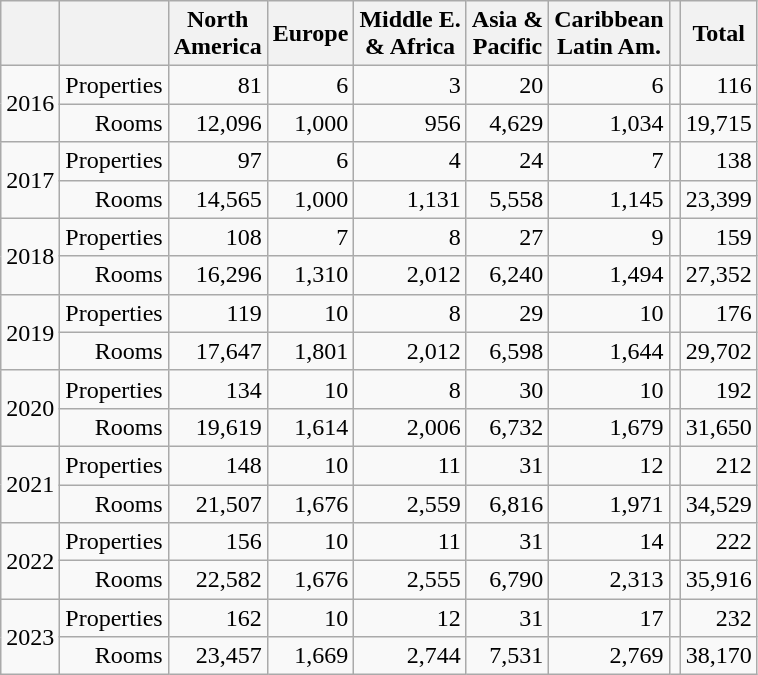<table class="wikitable" style="text-align:right">
<tr>
<th class="unsortable"></th>
<th></th>
<th>North<br>America</th>
<th>Europe</th>
<th>Middle E.<br>& Africa</th>
<th>Asia &<br>Pacific</th>
<th>Caribbean<br>Latin Am.</th>
<th></th>
<th>Total</th>
</tr>
<tr>
<td rowspan=2>2016</td>
<td>Properties</td>
<td>81</td>
<td>6</td>
<td>3</td>
<td>20</td>
<td>6</td>
<td></td>
<td>116</td>
</tr>
<tr>
<td>Rooms</td>
<td>12,096</td>
<td>1,000</td>
<td>956</td>
<td>4,629</td>
<td>1,034</td>
<td></td>
<td>19,715</td>
</tr>
<tr>
<td rowspan=2>2017</td>
<td>Properties</td>
<td>97</td>
<td>6</td>
<td>4</td>
<td>24</td>
<td>7</td>
<td></td>
<td>138</td>
</tr>
<tr>
<td>Rooms</td>
<td>14,565</td>
<td>1,000</td>
<td>1,131</td>
<td>5,558</td>
<td>1,145</td>
<td></td>
<td>23,399</td>
</tr>
<tr>
<td rowspan=2>2018</td>
<td>Properties</td>
<td>108</td>
<td>7</td>
<td>8</td>
<td>27</td>
<td>9</td>
<td></td>
<td>159</td>
</tr>
<tr>
<td>Rooms</td>
<td>16,296</td>
<td>1,310</td>
<td>2,012</td>
<td>6,240</td>
<td>1,494</td>
<td></td>
<td>27,352</td>
</tr>
<tr>
<td rowspan=2>2019</td>
<td>Properties</td>
<td>119</td>
<td>10</td>
<td>8</td>
<td>29</td>
<td>10</td>
<td></td>
<td>176</td>
</tr>
<tr>
<td>Rooms</td>
<td>17,647</td>
<td>1,801</td>
<td>2,012</td>
<td>6,598</td>
<td>1,644</td>
<td></td>
<td>29,702</td>
</tr>
<tr>
<td rowspan=2>2020</td>
<td>Properties</td>
<td>134</td>
<td>10</td>
<td>8</td>
<td>30</td>
<td>10</td>
<td></td>
<td>192</td>
</tr>
<tr>
<td>Rooms</td>
<td>19,619</td>
<td>1,614</td>
<td>2,006</td>
<td>6,732</td>
<td>1,679</td>
<td></td>
<td>31,650</td>
</tr>
<tr>
<td rowspan=2>2021</td>
<td>Properties</td>
<td>148</td>
<td>10</td>
<td>11</td>
<td>31</td>
<td>12</td>
<td></td>
<td>212</td>
</tr>
<tr>
<td>Rooms</td>
<td>21,507</td>
<td>1,676</td>
<td>2,559</td>
<td>6,816</td>
<td>1,971</td>
<td></td>
<td>34,529</td>
</tr>
<tr>
<td rowspan=2>2022</td>
<td>Properties</td>
<td>156</td>
<td>10</td>
<td>11</td>
<td>31</td>
<td>14</td>
<td></td>
<td>222</td>
</tr>
<tr>
<td>Rooms</td>
<td>22,582</td>
<td>1,676</td>
<td>2,555</td>
<td>6,790</td>
<td>2,313</td>
<td></td>
<td>35,916</td>
</tr>
<tr>
<td rowspan=2>2023</td>
<td>Properties</td>
<td>162</td>
<td>10</td>
<td>12</td>
<td>31</td>
<td>17</td>
<td></td>
<td>232</td>
</tr>
<tr>
<td>Rooms</td>
<td>23,457</td>
<td>1,669</td>
<td>2,744</td>
<td>7,531</td>
<td>2,769</td>
<td></td>
<td>38,170</td>
</tr>
</table>
